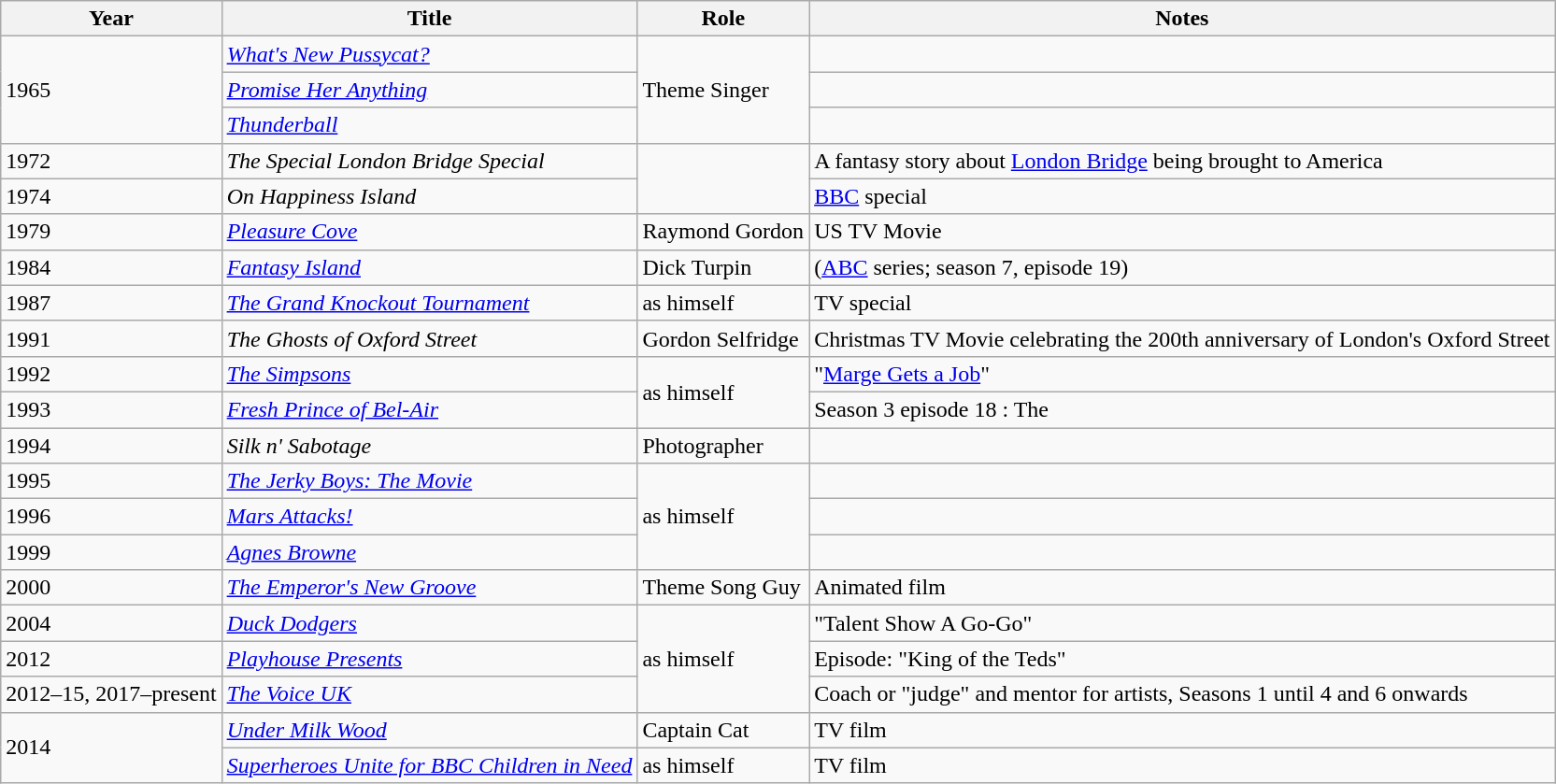<table class="wikitable sortable">
<tr>
<th>Year</th>
<th>Title</th>
<th>Role</th>
<th class="unsortable">Notes</th>
</tr>
<tr>
<td rowspan="3">1965</td>
<td><em><a href='#'>What's New Pussycat?</a></em></td>
<td rowspan="3">Theme Singer</td>
<td></td>
</tr>
<tr>
<td><em><a href='#'>Promise Her Anything</a></em></td>
<td></td>
</tr>
<tr>
<td><em><a href='#'>Thunderball</a></em></td>
<td></td>
</tr>
<tr>
<td>1972</td>
<td><em>The Special London Bridge Special</em></td>
<td rowspan="2"></td>
<td>A fantasy story about <a href='#'>London Bridge</a> being brought to America</td>
</tr>
<tr>
<td>1974</td>
<td><em>On Happiness Island</em></td>
<td><a href='#'>BBC</a> special</td>
</tr>
<tr>
<td>1979</td>
<td><em><a href='#'>Pleasure Cove</a></em></td>
<td>Raymond Gordon</td>
<td>US TV Movie</td>
</tr>
<tr>
<td>1984</td>
<td><em><a href='#'>Fantasy Island</a></em></td>
<td>Dick Turpin</td>
<td>(<a href='#'>ABC</a> series; season 7, episode 19)</td>
</tr>
<tr>
<td>1987</td>
<td><em><a href='#'>The Grand Knockout Tournament</a></em></td>
<td>as himself</td>
<td>TV special</td>
</tr>
<tr>
<td>1991</td>
<td><em>The Ghosts of Oxford Street</em></td>
<td>Gordon Selfridge</td>
<td>Christmas TV Movie celebrating the 200th anniversary of London's Oxford Street</td>
</tr>
<tr>
<td>1992</td>
<td><em><a href='#'>The Simpsons</a></em></td>
<td rowspan="2">as himself</td>
<td>"<a href='#'>Marge Gets a Job</a>"</td>
</tr>
<tr>
<td>1993</td>
<td><em><a href='#'>Fresh Prince of Bel-Air</a></em></td>
<td>Season 3 episode 18 : The </td>
</tr>
<tr>
<td>1994</td>
<td><em>Silk n' Sabotage</em></td>
<td>Photographer</td>
<td></td>
</tr>
<tr>
<td>1995</td>
<td><em><a href='#'>The Jerky Boys: The Movie</a></em></td>
<td rowspan="3">as himself</td>
<td></td>
</tr>
<tr>
<td>1996</td>
<td><em><a href='#'>Mars Attacks!</a></em></td>
<td></td>
</tr>
<tr>
<td>1999</td>
<td><em><a href='#'>Agnes Browne</a></em></td>
<td></td>
</tr>
<tr>
<td>2000</td>
<td><em><a href='#'>The Emperor's New Groove</a></em></td>
<td>Theme Song Guy</td>
<td>Animated film</td>
</tr>
<tr>
<td>2004</td>
<td><em><a href='#'>Duck Dodgers</a></em></td>
<td rowspan="3">as himself</td>
<td>"Talent Show A Go-Go"</td>
</tr>
<tr>
<td>2012</td>
<td><em><a href='#'>Playhouse Presents</a></em></td>
<td>Episode: "King of the Teds"</td>
</tr>
<tr>
<td>2012–15, 2017–present</td>
<td><em><a href='#'>The Voice UK</a></em></td>
<td>Coach or "judge" and mentor for artists, Seasons 1 until 4 and 6 onwards</td>
</tr>
<tr>
<td rowspan="2">2014</td>
<td><em><a href='#'>Under Milk Wood</a></em></td>
<td>Captain Cat</td>
<td>TV film</td>
</tr>
<tr>
<td><em><a href='#'>Superheroes Unite for BBC Children in Need</a></em></td>
<td>as himself</td>
<td>TV film</td>
</tr>
</table>
